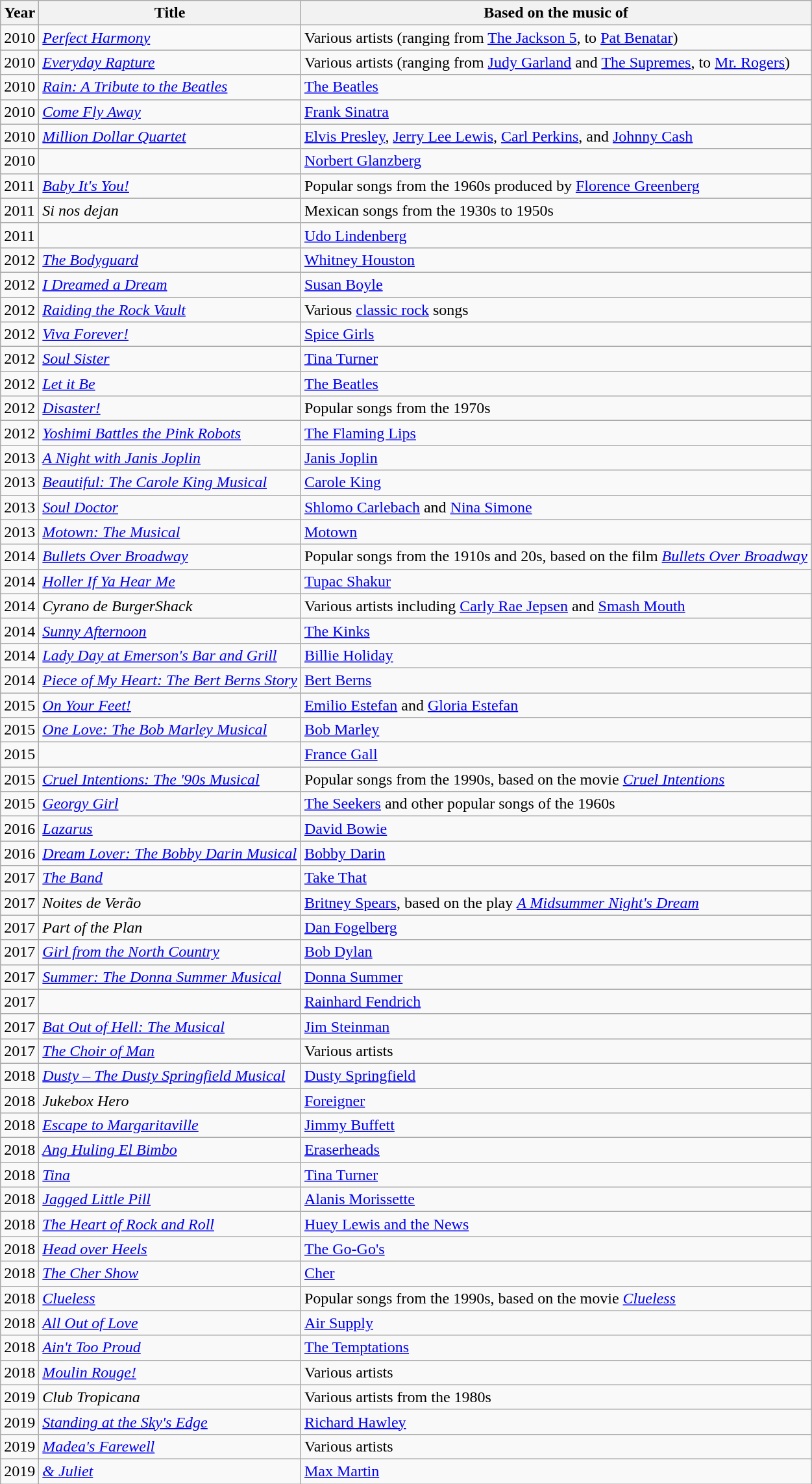<table class="wikitable sortable">
<tr>
<th>Year</th>
<th>Title</th>
<th>Based on the music of</th>
</tr>
<tr 2010 "Fire On The Mountain" based on the authentic music of the American Coal Miner>
<td>2010</td>
<td><em><a href='#'>Perfect Harmony</a></em></td>
<td>Various artists (ranging from <a href='#'>The Jackson 5</a>, to <a href='#'>Pat Benatar</a>)</td>
</tr>
<tr>
<td>2010</td>
<td><em><a href='#'>Everyday Rapture</a></em></td>
<td>Various artists (ranging from <a href='#'>Judy Garland</a> and <a href='#'>The Supremes</a>, to <a href='#'>Mr. Rogers</a>)</td>
</tr>
<tr>
<td>2010</td>
<td><em><a href='#'>Rain: A Tribute to the Beatles</a></em></td>
<td><a href='#'>The Beatles</a></td>
</tr>
<tr>
<td>2010</td>
<td><em><a href='#'>Come Fly Away</a></em></td>
<td><a href='#'>Frank Sinatra</a></td>
</tr>
<tr>
<td>2010</td>
<td><em><a href='#'>Million Dollar Quartet</a></em></td>
<td><a href='#'>Elvis Presley</a>, <a href='#'>Jerry Lee Lewis</a>, <a href='#'>Carl Perkins</a>, and <a href='#'>Johnny Cash</a></td>
</tr>
<tr>
<td>2010</td>
<td><em></em></td>
<td><a href='#'>Norbert Glanzberg</a></td>
</tr>
<tr>
<td>2011</td>
<td><em><a href='#'>Baby It's You!</a></em></td>
<td>Popular songs from the 1960s produced by <a href='#'>Florence Greenberg</a></td>
</tr>
<tr>
<td>2011</td>
<td><em>Si nos dejan</em></td>
<td>Mexican songs from the 1930s to 1950s</td>
</tr>
<tr>
<td>2011</td>
<td><em></em></td>
<td><a href='#'>Udo Lindenberg</a></td>
</tr>
<tr>
<td>2012</td>
<td><em><a href='#'>The Bodyguard</a></em></td>
<td><a href='#'>Whitney Houston</a></td>
</tr>
<tr>
<td>2012</td>
<td><em><a href='#'>I Dreamed a Dream</a></em></td>
<td><a href='#'>Susan Boyle</a></td>
</tr>
<tr>
<td>2012</td>
<td><em><a href='#'>Raiding the Rock Vault</a></em></td>
<td>Various <a href='#'>classic rock</a> songs</td>
</tr>
<tr>
<td>2012</td>
<td><em><a href='#'>Viva Forever!</a></em></td>
<td><a href='#'>Spice Girls</a></td>
</tr>
<tr>
<td>2012</td>
<td><em><a href='#'>Soul Sister</a></em></td>
<td><a href='#'>Tina Turner</a></td>
</tr>
<tr>
<td>2012</td>
<td><em><a href='#'>Let it Be</a></em></td>
<td><a href='#'>The Beatles</a></td>
</tr>
<tr>
<td>2012</td>
<td><em><a href='#'>Disaster!</a></em></td>
<td>Popular songs from the 1970s</td>
</tr>
<tr>
<td>2012</td>
<td><em><a href='#'>Yoshimi Battles the Pink Robots</a></em></td>
<td><a href='#'>The Flaming Lips</a></td>
</tr>
<tr>
<td>2013</td>
<td><em><a href='#'>A Night with Janis Joplin</a></em></td>
<td><a href='#'>Janis Joplin</a></td>
</tr>
<tr>
<td>2013</td>
<td><em><a href='#'>Beautiful: The Carole King Musical</a></em></td>
<td><a href='#'>Carole King</a></td>
</tr>
<tr>
<td>2013</td>
<td><em><a href='#'>Soul Doctor</a></em></td>
<td><a href='#'>Shlomo Carlebach</a> and <a href='#'>Nina Simone</a></td>
</tr>
<tr>
<td>2013</td>
<td><em><a href='#'>Motown: The Musical</a></em></td>
<td><a href='#'>Motown</a></td>
</tr>
<tr>
<td>2014</td>
<td><em><a href='#'>Bullets Over Broadway</a></em></td>
<td>Popular songs from the 1910s and 20s, based on the film <em><a href='#'>Bullets Over Broadway</a></em></td>
</tr>
<tr>
<td>2014</td>
<td><em><a href='#'>Holler If Ya Hear Me</a></em></td>
<td><a href='#'>Tupac Shakur</a></td>
</tr>
<tr>
<td>2014</td>
<td><em>Cyrano de BurgerShack</em></td>
<td>Various artists including <a href='#'>Carly Rae Jepsen</a> and <a href='#'>Smash Mouth</a></td>
</tr>
<tr>
<td>2014</td>
<td><em><a href='#'>Sunny Afternoon</a></em></td>
<td><a href='#'>The Kinks</a></td>
</tr>
<tr>
<td>2014</td>
<td><em><a href='#'>Lady Day at Emerson's Bar and Grill</a></em></td>
<td><a href='#'>Billie Holiday</a></td>
</tr>
<tr>
<td>2014</td>
<td><em><a href='#'>Piece of My Heart: The Bert Berns Story</a></em></td>
<td><a href='#'>Bert Berns</a></td>
</tr>
<tr>
<td>2015</td>
<td><em><a href='#'>On Your Feet!</a></em></td>
<td><a href='#'>Emilio Estefan</a> and <a href='#'>Gloria Estefan</a></td>
</tr>
<tr>
<td>2015</td>
<td><em><a href='#'>One Love: The Bob Marley Musical</a></em></td>
<td><a href='#'>Bob Marley</a></td>
</tr>
<tr>
<td>2015</td>
<td><em></em></td>
<td><a href='#'>France Gall</a></td>
</tr>
<tr>
<td>2015</td>
<td><em><a href='#'>Cruel Intentions: The '90s Musical</a></em></td>
<td>Popular songs from the 1990s, based on the movie <em><a href='#'>Cruel Intentions</a></em></td>
</tr>
<tr>
<td>2015</td>
<td><em><a href='#'>Georgy Girl</a></em></td>
<td><a href='#'>The Seekers</a> and other popular songs of the 1960s</td>
</tr>
<tr>
<td>2016</td>
<td><em><a href='#'>Lazarus</a></em></td>
<td><a href='#'>David Bowie</a></td>
</tr>
<tr>
<td>2016</td>
<td><em><a href='#'>Dream Lover: The Bobby Darin Musical</a></em></td>
<td><a href='#'>Bobby Darin</a></td>
</tr>
<tr>
<td>2017</td>
<td><em><a href='#'>The Band</a></em></td>
<td><a href='#'>Take That</a></td>
</tr>
<tr>
<td>2017</td>
<td><em>Noites de Verão</em></td>
<td><a href='#'>Britney Spears</a>, based on the play <em><a href='#'>A Midsummer Night's Dream</a></em></td>
</tr>
<tr>
<td>2017</td>
<td><em>Part of the Plan</em></td>
<td><a href='#'>Dan Fogelberg</a></td>
</tr>
<tr>
<td>2017</td>
<td><em><a href='#'>Girl from the North Country</a></em></td>
<td><a href='#'>Bob Dylan</a></td>
</tr>
<tr>
<td>2017</td>
<td><em><a href='#'>Summer: The Donna Summer Musical</a></em></td>
<td><a href='#'>Donna Summer</a></td>
</tr>
<tr>
<td>2017</td>
<td><em></em></td>
<td><a href='#'>Rainhard Fendrich</a></td>
</tr>
<tr>
<td>2017</td>
<td><em><a href='#'>Bat Out of Hell: The Musical</a></em></td>
<td><a href='#'>Jim Steinman</a></td>
</tr>
<tr>
<td>2017</td>
<td><em><a href='#'>The Choir of Man</a></em></td>
<td>Various artists</td>
</tr>
<tr>
<td>2018</td>
<td><em><a href='#'>Dusty – The Dusty Springfield Musical</a></em></td>
<td><a href='#'>Dusty Springfield</a></td>
</tr>
<tr>
<td>2018</td>
<td><em>Jukebox Hero</em></td>
<td><a href='#'>Foreigner</a></td>
</tr>
<tr>
<td>2018</td>
<td><em><a href='#'>Escape to Margaritaville</a></em></td>
<td><a href='#'>Jimmy Buffett</a></td>
</tr>
<tr>
<td>2018</td>
<td><em><a href='#'>Ang Huling El Bimbo</a></em></td>
<td><a href='#'>Eraserheads</a></td>
</tr>
<tr>
<td>2018</td>
<td><em><a href='#'>Tina</a></em></td>
<td><a href='#'>Tina Turner</a></td>
</tr>
<tr>
<td>2018</td>
<td><em><a href='#'>Jagged Little Pill</a></em></td>
<td><a href='#'>Alanis Morissette</a></td>
</tr>
<tr>
<td>2018</td>
<td><em><a href='#'>The Heart of Rock and Roll</a></em></td>
<td><a href='#'>Huey Lewis and the News</a></td>
</tr>
<tr>
<td>2018</td>
<td><em><a href='#'>Head over Heels</a></em></td>
<td><a href='#'>The Go-Go's</a></td>
</tr>
<tr>
<td>2018</td>
<td><em><a href='#'>The Cher Show</a></em></td>
<td><a href='#'>Cher</a></td>
</tr>
<tr>
<td>2018</td>
<td><em><a href='#'>Clueless</a></em></td>
<td>Popular songs from the 1990s, based on the movie <em><a href='#'>Clueless</a></em></td>
</tr>
<tr>
<td>2018</td>
<td><em><a href='#'>All Out of Love</a></em></td>
<td><a href='#'>Air Supply</a></td>
</tr>
<tr>
<td>2018</td>
<td><em><a href='#'>Ain't Too Proud</a></em></td>
<td><a href='#'>The Temptations</a></td>
</tr>
<tr>
<td>2018</td>
<td><em><a href='#'>Moulin Rouge!</a></em></td>
<td>Various artists</td>
</tr>
<tr>
<td>2019</td>
<td><em>Club Tropicana</em></td>
<td>Various artists from the 1980s</td>
</tr>
<tr>
<td>2019</td>
<td><em><a href='#'>Standing at the Sky's Edge</a></em></td>
<td><a href='#'>Richard Hawley</a></td>
</tr>
<tr>
<td>2019</td>
<td><em> <a href='#'>Madea's Farewell</a></em></td>
<td>Various artists</td>
</tr>
<tr>
<td>2019</td>
<td><em><a href='#'>& Juliet</a></em></td>
<td><a href='#'>Max Martin</a></td>
</tr>
</table>
